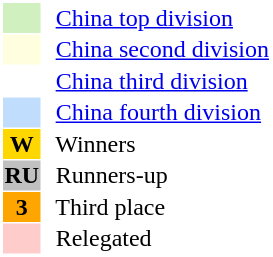<table style="border: 1px solid #ffffff; background-color: #ffffff" cellspacing="1" cellpadding="1">
<tr>
<td bgcolor="#D0F0C0" width="20"></td>
<td bgcolor="#ffffff" align="left">  <a href='#'>China top division</a></td>
</tr>
<tr>
<td bgcolor="#FFFFE0" width="20"></td>
<td bgcolor="#ffffff" align="left">  <a href='#'>China second division</a></td>
</tr>
<tr>
<th bgcolor="#ffffff" width="20"></th>
<td bgcolor="#ffffff" align="left">  <a href='#'>China third division</a></td>
</tr>
<tr>
<th bgcolor="#c1ddfd" width="20"></th>
<td bgcolor="#ffffff" align="left">  <a href='#'>China fourth division</a></td>
</tr>
<tr>
<th bgcolor="#FFD700" width="20">W</th>
<td bgcolor="#ffffff" align="left">  Winners</td>
</tr>
<tr>
<th bgcolor="#C0C0C0" width="20">RU</th>
<td bgcolor="#ffffff" align="left">  Runners-up</td>
</tr>
<tr>
<th bgcolor="#FFA500" width="20">3</th>
<td bgcolor="#ffffff" align="left">  Third place</td>
</tr>
<tr>
<th bgcolor="#ffcccc" width="20"></th>
<td bgcolor="#ffffff" align="left">  Relegated</td>
</tr>
</table>
